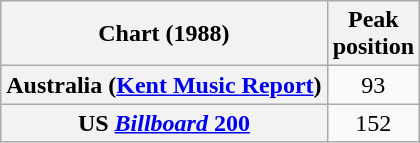<table class="wikitable sortable plainrowheaders" style="text-align:center">
<tr>
<th scope="col">Chart (1988)</th>
<th scope="col">Peak<br>position</th>
</tr>
<tr>
<th scope="row">Australia (<a href='#'>Kent Music Report</a>)</th>
<td style="text-align:center;">93</td>
</tr>
<tr>
<th scope="row">US <a href='#'><em>Billboard</em> 200</a></th>
<td>152</td>
</tr>
</table>
